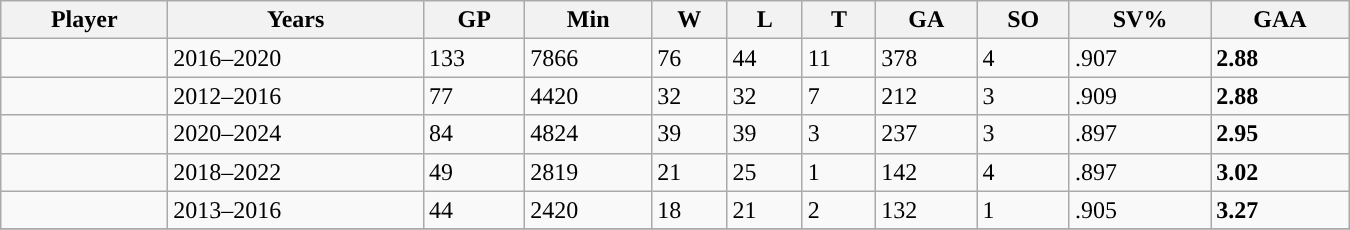<table class="wikitable sortable" width = 900>
<tr>
<th>Player</th>
<th>Years</th>
<th>GP</th>
<th>Min</th>
<th>W</th>
<th>L</th>
<th>T</th>
<th>GA</th>
<th>SO</th>
<th>SV%</th>
<th>GAA</th>
</tr>
<tr>
<td></td>
<td>2016–2020</td>
<td>133</td>
<td>7866</td>
<td>76</td>
<td>44</td>
<td>11</td>
<td>378</td>
<td>4</td>
<td>.907</td>
<td><strong>2.88</strong></td>
</tr>
<tr>
<td></td>
<td>2012–2016</td>
<td>77</td>
<td>4420</td>
<td>32</td>
<td>32</td>
<td>7</td>
<td>212</td>
<td>3</td>
<td>.909</td>
<td><strong>2.88</strong></td>
</tr>
<tr>
<td></td>
<td>2020–2024</td>
<td>84</td>
<td>4824</td>
<td>39</td>
<td>39</td>
<td>3</td>
<td>237</td>
<td>3</td>
<td>.897</td>
<td><strong>2.95</strong></td>
</tr>
<tr>
<td></td>
<td>2018–2022</td>
<td>49</td>
<td>2819</td>
<td>21</td>
<td>25</td>
<td>1</td>
<td>142</td>
<td>4</td>
<td>.897</td>
<td><strong>3.02</strong></td>
</tr>
<tr>
<td></td>
<td>2013–2016</td>
<td>44</td>
<td>2420</td>
<td>18</td>
<td>21</td>
<td>2</td>
<td>132</td>
<td>1</td>
<td>.905</td>
<td><strong>3.27</strong></td>
</tr>
<tr>
</tr>
</table>
